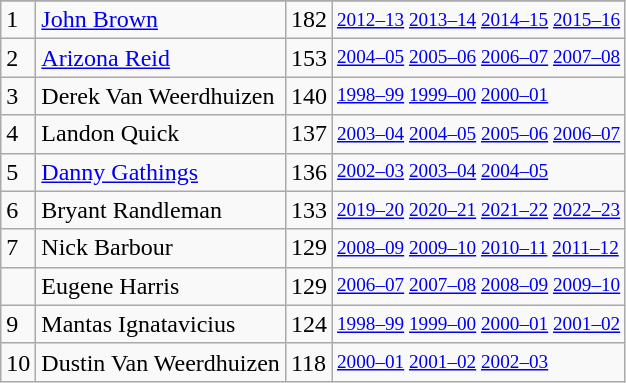<table class="wikitable">
<tr>
</tr>
<tr>
<td>1</td>
<td><a href='#'>John Brown</a></td>
<td>182</td>
<td style="font-size:80%;"><a href='#'>2012–13</a> <a href='#'>2013–14</a> <a href='#'>2014–15</a> <a href='#'>2015–16</a></td>
</tr>
<tr>
<td>2</td>
<td><a href='#'>Arizona Reid</a></td>
<td>153</td>
<td style="font-size:80%;"><a href='#'>2004–05</a> <a href='#'>2005–06</a> <a href='#'>2006–07</a> <a href='#'>2007–08</a></td>
</tr>
<tr>
<td>3</td>
<td>Derek Van Weerdhuizen</td>
<td>140</td>
<td style="font-size:80%;"><a href='#'>1998–99</a> <a href='#'>1999–00</a> <a href='#'>2000–01</a></td>
</tr>
<tr>
<td>4</td>
<td>Landon Quick</td>
<td>137</td>
<td style="font-size:80%;"><a href='#'>2003–04</a> <a href='#'>2004–05</a> <a href='#'>2005–06</a> <a href='#'>2006–07</a></td>
</tr>
<tr>
<td>5</td>
<td><a href='#'>Danny Gathings</a></td>
<td>136</td>
<td style="font-size:80%;"><a href='#'>2002–03</a> <a href='#'>2003–04</a> <a href='#'>2004–05</a></td>
</tr>
<tr>
<td>6</td>
<td>Bryant Randleman</td>
<td>133</td>
<td style="font-size:80%;"><a href='#'>2019–20</a> <a href='#'>2020–21</a> <a href='#'>2021–22</a> <a href='#'>2022–23</a></td>
</tr>
<tr>
<td>7</td>
<td>Nick Barbour</td>
<td>129</td>
<td style="font-size:80%;"><a href='#'>2008–09</a> <a href='#'>2009–10</a> <a href='#'>2010–11</a> <a href='#'>2011–12</a></td>
</tr>
<tr>
<td></td>
<td>Eugene Harris</td>
<td>129</td>
<td style="font-size:80%;"><a href='#'>2006–07</a> <a href='#'>2007–08</a> <a href='#'>2008–09</a> <a href='#'>2009–10</a></td>
</tr>
<tr>
<td>9</td>
<td>Mantas Ignatavicius</td>
<td>124</td>
<td style="font-size:80%;"><a href='#'>1998–99</a> <a href='#'>1999–00</a> <a href='#'>2000–01</a> <a href='#'>2001–02</a></td>
</tr>
<tr>
<td>10</td>
<td>Dustin Van Weerdhuizen</td>
<td>118</td>
<td style="font-size:80%;"><a href='#'>2000–01</a> <a href='#'>2001–02</a> <a href='#'>2002–03</a></td>
</tr>
</table>
